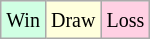<table class="wikitable">
<tr>
<td style="background-color: #d0ffe3;"><small>Win</small></td>
<td style="background-color: #ffffdd;"><small>Draw</small></td>
<td style="background-color: #ffd0e3;"><small>Loss</small></td>
</tr>
</table>
